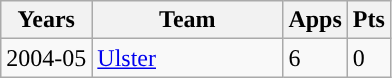<table class="wikitable" style="text-align:left;">
<tr>
<th>Years</th>
<th width=120px>Team</th>
<th>Apps</th>
<th>Pts</th>
</tr>
<tr>
<td>2004-05</td>
<td><a href='#'>Ulster</a></td>
<td>6</td>
<td>0</td>
</tr>
</table>
